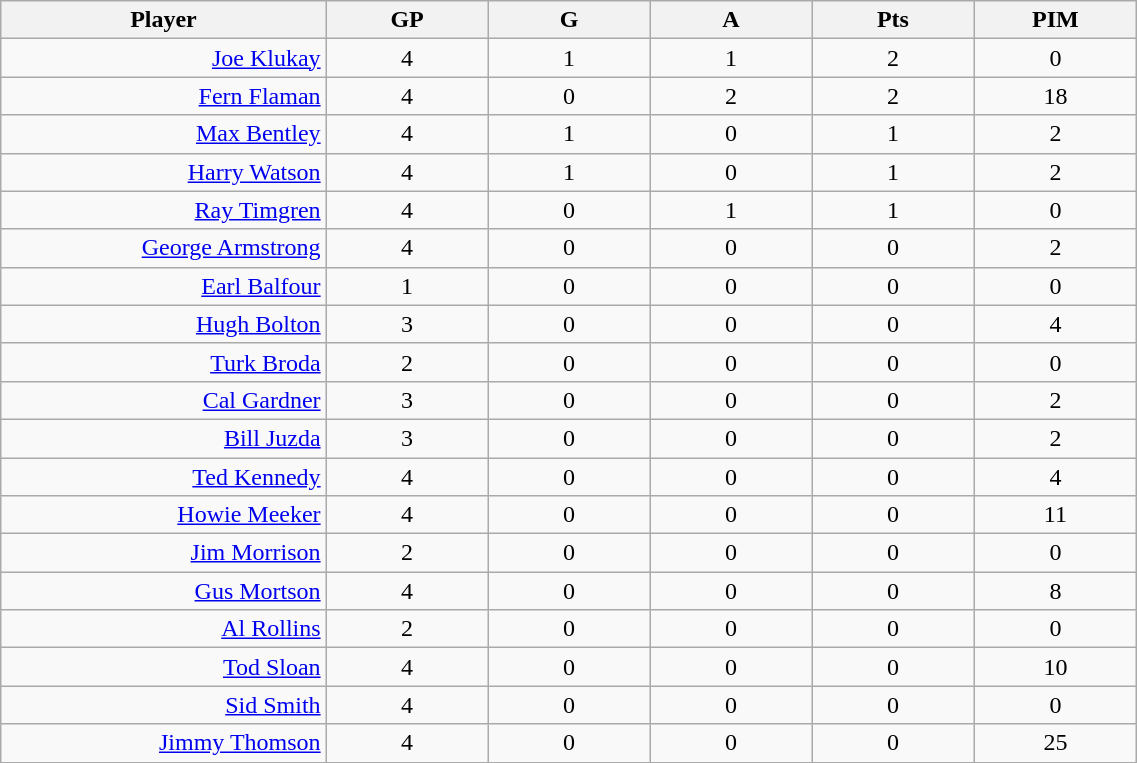<table class="wikitable sortable" width="60%">
<tr ALIGN="center">
<th bgcolor="#DDDDFF" width="10%">Player</th>
<th bgcolor="#DDDDFF" width="5%">GP</th>
<th bgcolor="#DDDDFF" width="5%">G</th>
<th bgcolor="#DDDDFF" width="5%">A</th>
<th bgcolor="#DDDDFF" width="5%">Pts</th>
<th bgcolor="#DDDDFF" width="5%">PIM</th>
</tr>
<tr align="center">
<td align="right"><a href='#'>Joe Klukay</a></td>
<td>4</td>
<td>1</td>
<td>1</td>
<td>2</td>
<td>0</td>
</tr>
<tr align="center">
<td align="right"><a href='#'>Fern Flaman</a></td>
<td>4</td>
<td>0</td>
<td>2</td>
<td>2</td>
<td>18</td>
</tr>
<tr align="center">
<td align="right"><a href='#'>Max Bentley</a></td>
<td>4</td>
<td>1</td>
<td>0</td>
<td>1</td>
<td>2</td>
</tr>
<tr align="center">
<td align="right"><a href='#'>Harry Watson</a></td>
<td>4</td>
<td>1</td>
<td>0</td>
<td>1</td>
<td>2</td>
</tr>
<tr align="center">
<td align="right"><a href='#'>Ray Timgren</a></td>
<td>4</td>
<td>0</td>
<td>1</td>
<td>1</td>
<td>0</td>
</tr>
<tr align="center">
<td align="right"><a href='#'>George Armstrong</a></td>
<td>4</td>
<td>0</td>
<td>0</td>
<td>0</td>
<td>2</td>
</tr>
<tr align="center">
<td align="right"><a href='#'>Earl Balfour</a></td>
<td>1</td>
<td>0</td>
<td>0</td>
<td>0</td>
<td>0</td>
</tr>
<tr align="center">
<td align="right"><a href='#'>Hugh Bolton</a></td>
<td>3</td>
<td>0</td>
<td>0</td>
<td>0</td>
<td>4</td>
</tr>
<tr align="center">
<td align="right"><a href='#'>Turk Broda</a></td>
<td>2</td>
<td>0</td>
<td>0</td>
<td>0</td>
<td>0</td>
</tr>
<tr align="center">
<td align="right"><a href='#'>Cal Gardner</a></td>
<td>3</td>
<td>0</td>
<td>0</td>
<td>0</td>
<td>2</td>
</tr>
<tr align="center">
<td align="right"><a href='#'>Bill Juzda</a></td>
<td>3</td>
<td>0</td>
<td>0</td>
<td>0</td>
<td>2</td>
</tr>
<tr align="center">
<td align="right"><a href='#'>Ted Kennedy</a></td>
<td>4</td>
<td>0</td>
<td>0</td>
<td>0</td>
<td>4</td>
</tr>
<tr align="center">
<td align="right"><a href='#'>Howie Meeker</a></td>
<td>4</td>
<td>0</td>
<td>0</td>
<td>0</td>
<td>11</td>
</tr>
<tr align="center">
<td align="right"><a href='#'>Jim Morrison</a></td>
<td>2</td>
<td>0</td>
<td>0</td>
<td>0</td>
<td>0</td>
</tr>
<tr align="center">
<td align="right"><a href='#'>Gus Mortson</a></td>
<td>4</td>
<td>0</td>
<td>0</td>
<td>0</td>
<td>8</td>
</tr>
<tr align="center">
<td align="right"><a href='#'>Al Rollins</a></td>
<td>2</td>
<td>0</td>
<td>0</td>
<td>0</td>
<td>0</td>
</tr>
<tr align="center">
<td align="right"><a href='#'>Tod Sloan</a></td>
<td>4</td>
<td>0</td>
<td>0</td>
<td>0</td>
<td>10</td>
</tr>
<tr align="center">
<td align="right"><a href='#'>Sid Smith</a></td>
<td>4</td>
<td>0</td>
<td>0</td>
<td>0</td>
<td>0</td>
</tr>
<tr align="center">
<td align="right"><a href='#'>Jimmy Thomson</a></td>
<td>4</td>
<td>0</td>
<td>0</td>
<td>0</td>
<td>25</td>
</tr>
</table>
